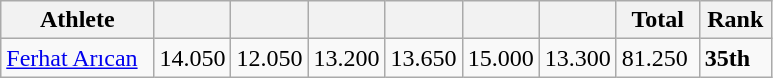<table class="wikitable" style="text-align:left;">
<tr>
<th>Athlete</th>
<th width="10%"></th>
<th width="10%"></th>
<th width="10%"></th>
<th width="10%"></th>
<th width="10%"></th>
<th width="10%"></th>
<th>Total</th>
<th>Rank</th>
</tr>
<tr>
<td><a href='#'>Ferhat Arıcan</a></td>
<td>14.050</td>
<td>12.050</td>
<td>13.200</td>
<td>13.650</td>
<td>15.000</td>
<td>13.300</td>
<td>81.250</td>
<td><strong>35th</strong></td>
</tr>
</table>
